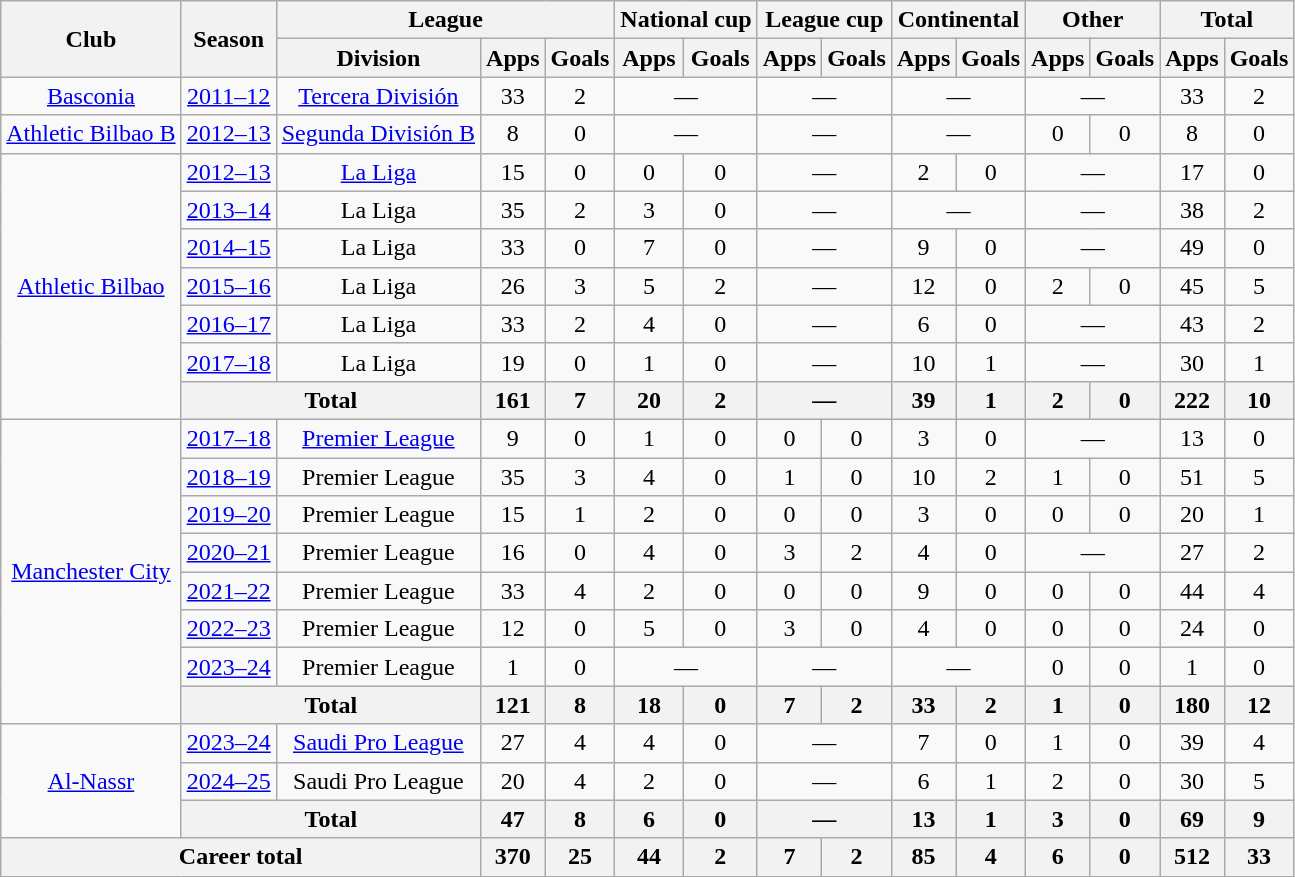<table class="wikitable" style="text-align: center;">
<tr>
<th rowspan="2">Club</th>
<th rowspan="2">Season</th>
<th colspan="3">League</th>
<th colspan="2">National cup</th>
<th colspan="2">League cup</th>
<th colspan="2">Continental</th>
<th colspan="2">Other</th>
<th colspan="2">Total</th>
</tr>
<tr>
<th>Division</th>
<th>Apps</th>
<th>Goals</th>
<th>Apps</th>
<th>Goals</th>
<th>Apps</th>
<th>Goals</th>
<th>Apps</th>
<th>Goals</th>
<th>Apps</th>
<th>Goals</th>
<th>Apps</th>
<th>Goals</th>
</tr>
<tr>
<td><a href='#'>Basconia</a></td>
<td><a href='#'>2011–12</a></td>
<td><a href='#'>Tercera División</a></td>
<td>33</td>
<td>2</td>
<td colspan="2">—</td>
<td colspan="2">—</td>
<td colspan="2">—</td>
<td colspan="2">—</td>
<td>33</td>
<td>2</td>
</tr>
<tr>
<td><a href='#'>Athletic Bilbao B</a></td>
<td><a href='#'>2012–13</a></td>
<td><a href='#'>Segunda División B</a></td>
<td>8</td>
<td>0</td>
<td colspan="2">—</td>
<td colspan="2">—</td>
<td colspan="2">—</td>
<td>0</td>
<td>0</td>
<td>8</td>
<td>0</td>
</tr>
<tr>
<td rowspan="7"><a href='#'>Athletic Bilbao</a></td>
<td><a href='#'>2012–13</a></td>
<td><a href='#'>La Liga</a></td>
<td>15</td>
<td>0</td>
<td>0</td>
<td>0</td>
<td colspan="2">—</td>
<td>2</td>
<td>0</td>
<td colspan="2">—</td>
<td>17</td>
<td>0</td>
</tr>
<tr>
<td><a href='#'>2013–14</a></td>
<td>La Liga</td>
<td>35</td>
<td>2</td>
<td>3</td>
<td>0</td>
<td colspan="2">—</td>
<td colspan="2">—</td>
<td colspan="2">—</td>
<td>38</td>
<td>2</td>
</tr>
<tr>
<td><a href='#'>2014–15</a></td>
<td>La Liga</td>
<td>33</td>
<td>0</td>
<td>7</td>
<td>0</td>
<td colspan="2">—</td>
<td>9</td>
<td>0</td>
<td colspan="2">—</td>
<td>49</td>
<td>0</td>
</tr>
<tr>
<td><a href='#'>2015–16</a></td>
<td>La Liga</td>
<td>26</td>
<td>3</td>
<td>5</td>
<td>2</td>
<td colspan="2">—</td>
<td>12</td>
<td>0</td>
<td>2</td>
<td>0</td>
<td>45</td>
<td>5</td>
</tr>
<tr>
<td><a href='#'>2016–17</a></td>
<td>La Liga</td>
<td>33</td>
<td>2</td>
<td>4</td>
<td>0</td>
<td colspan="2">—</td>
<td>6</td>
<td>0</td>
<td colspan="2">—</td>
<td>43</td>
<td>2</td>
</tr>
<tr>
<td><a href='#'>2017–18</a></td>
<td>La Liga</td>
<td>19</td>
<td>0</td>
<td>1</td>
<td>0</td>
<td colspan="2">—</td>
<td>10</td>
<td>1</td>
<td colspan="2">—</td>
<td>30</td>
<td>1</td>
</tr>
<tr>
<th colspan="2">Total</th>
<th>161</th>
<th>7</th>
<th>20</th>
<th>2</th>
<th colspan="2">—</th>
<th>39</th>
<th>1</th>
<th>2</th>
<th>0</th>
<th>222</th>
<th>10</th>
</tr>
<tr>
<td rowspan="8"><a href='#'>Manchester City</a></td>
<td><a href='#'>2017–18</a></td>
<td><a href='#'>Premier League</a></td>
<td>9</td>
<td>0</td>
<td>1</td>
<td>0</td>
<td>0</td>
<td>0</td>
<td>3</td>
<td>0</td>
<td colspan="2">—</td>
<td>13</td>
<td>0</td>
</tr>
<tr>
<td><a href='#'>2018–19</a></td>
<td>Premier League</td>
<td>35</td>
<td>3</td>
<td>4</td>
<td>0</td>
<td>1</td>
<td>0</td>
<td>10</td>
<td>2</td>
<td>1</td>
<td>0</td>
<td>51</td>
<td>5</td>
</tr>
<tr>
<td><a href='#'>2019–20</a></td>
<td>Premier League</td>
<td>15</td>
<td>1</td>
<td>2</td>
<td>0</td>
<td>0</td>
<td>0</td>
<td>3</td>
<td>0</td>
<td>0</td>
<td>0</td>
<td>20</td>
<td>1</td>
</tr>
<tr>
<td><a href='#'>2020–21</a></td>
<td>Premier League</td>
<td>16</td>
<td>0</td>
<td>4</td>
<td>0</td>
<td>3</td>
<td>2</td>
<td>4</td>
<td>0</td>
<td colspan="2">—</td>
<td>27</td>
<td>2</td>
</tr>
<tr>
<td><a href='#'>2021–22</a></td>
<td>Premier League</td>
<td>33</td>
<td>4</td>
<td>2</td>
<td>0</td>
<td>0</td>
<td>0</td>
<td>9</td>
<td>0</td>
<td>0</td>
<td>0</td>
<td>44</td>
<td>4</td>
</tr>
<tr>
<td><a href='#'>2022–23</a></td>
<td>Premier League</td>
<td>12</td>
<td>0</td>
<td>5</td>
<td>0</td>
<td>3</td>
<td>0</td>
<td>4</td>
<td>0</td>
<td>0</td>
<td>0</td>
<td>24</td>
<td>0</td>
</tr>
<tr>
<td><a href='#'>2023–24</a></td>
<td>Premier League</td>
<td>1</td>
<td>0</td>
<td colspan="2">—</td>
<td colspan="2">—</td>
<td colspan="2">—</td>
<td>0</td>
<td>0</td>
<td>1</td>
<td>0</td>
</tr>
<tr>
<th colspan="2">Total</th>
<th>121</th>
<th>8</th>
<th>18</th>
<th>0</th>
<th>7</th>
<th>2</th>
<th>33</th>
<th>2</th>
<th>1</th>
<th>0</th>
<th>180</th>
<th>12</th>
</tr>
<tr>
<td rowspan="3"><a href='#'>Al-Nassr</a></td>
<td><a href='#'>2023–24</a></td>
<td><a href='#'>Saudi Pro League</a></td>
<td>27</td>
<td>4</td>
<td>4</td>
<td>0</td>
<td colspan="2">—</td>
<td>7</td>
<td>0</td>
<td>1</td>
<td>0</td>
<td>39</td>
<td>4</td>
</tr>
<tr>
<td><a href='#'>2024–25</a></td>
<td>Saudi Pro League</td>
<td>20</td>
<td>4</td>
<td>2</td>
<td>0</td>
<td colspan="2">—</td>
<td>6</td>
<td>1</td>
<td>2</td>
<td>0</td>
<td>30</td>
<td>5</td>
</tr>
<tr>
<th colspan="2">Total</th>
<th>47</th>
<th>8</th>
<th>6</th>
<th>0</th>
<th colspan="2">—</th>
<th>13</th>
<th>1</th>
<th>3</th>
<th>0</th>
<th>69</th>
<th>9</th>
</tr>
<tr>
<th colspan="3">Career total</th>
<th>370</th>
<th>25</th>
<th>44</th>
<th>2</th>
<th>7</th>
<th>2</th>
<th>85</th>
<th>4</th>
<th>6</th>
<th>0</th>
<th>512</th>
<th>33</th>
</tr>
</table>
